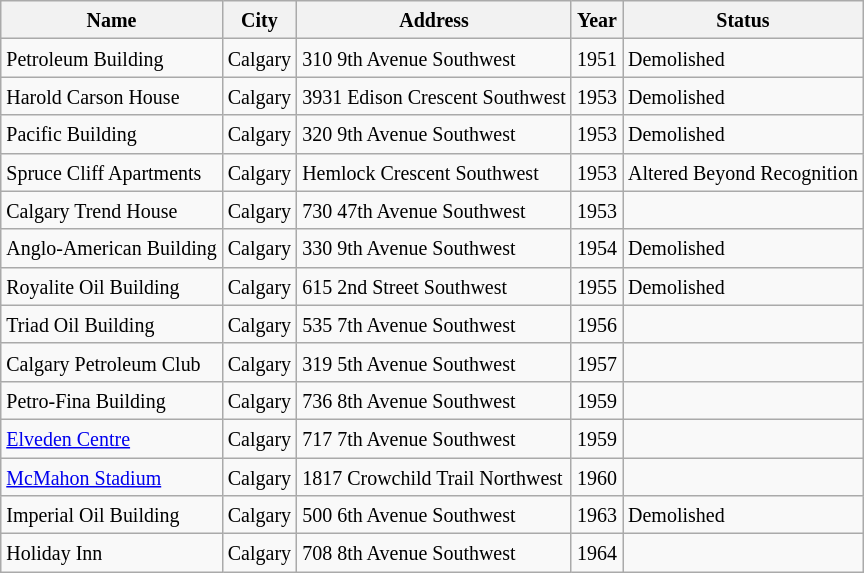<table class="wikitable">
<tr>
<th><small>Name</small></th>
<th><small>City</small></th>
<th><small>Address</small></th>
<th><small>Year</small></th>
<th><small>Status</small></th>
</tr>
<tr>
<td><small>Petroleum Building</small></td>
<td><small>Calgary</small></td>
<td><small>310 9th Avenue Southwest</small></td>
<td><small>1951</small></td>
<td><small>Demolished</small></td>
</tr>
<tr>
<td><small>Harold Carson House</small></td>
<td><small>Calgary</small></td>
<td><small>3931  Edison Crescent Southwest</small></td>
<td><small>1953</small></td>
<td><small>Demolished</small></td>
</tr>
<tr>
<td><small>Pacific Building</small></td>
<td><small>Calgary</small></td>
<td><small>320 9th Avenue Southwest</small></td>
<td><small>1953</small></td>
<td><small>Demolished</small></td>
</tr>
<tr>
<td><small>Spruce Cliff Apartments</small></td>
<td><small>Calgary</small></td>
<td><small>Hemlock Crescent Southwest</small></td>
<td><small>1953</small></td>
<td><small>Altered Beyond Recognition</small></td>
</tr>
<tr>
<td><small>Calgary Trend House</small></td>
<td><small>Calgary</small></td>
<td><small>730 47th Avenue Southwest</small></td>
<td><small>1953</small></td>
<td></td>
</tr>
<tr>
<td><small>Anglo-American Building</small></td>
<td><small>Calgary</small></td>
<td><small>330 9th Avenue Southwest</small></td>
<td><small>1954</small></td>
<td><small>Demolished</small></td>
</tr>
<tr>
<td><small>Royalite Oil Building</small></td>
<td><small>Calgary</small></td>
<td><small>615 2nd Street Southwest</small></td>
<td><small>1955</small></td>
<td><small>Demolished</small></td>
</tr>
<tr>
<td><small>Triad Oil Building</small></td>
<td><small>Calgary</small></td>
<td><small>535 7th Avenue Southwest</small></td>
<td><small>1956</small></td>
<td></td>
</tr>
<tr>
<td><small>Calgary Petroleum Club</small></td>
<td><small>Calgary</small></td>
<td><small>319 5th Avenue Southwest</small></td>
<td><small>1957</small></td>
<td></td>
</tr>
<tr>
<td><small>Petro-Fina Building</small></td>
<td><small>Calgary</small></td>
<td><small>736 8th Avenue Southwest</small></td>
<td><small>1959</small></td>
<td></td>
</tr>
<tr>
<td><a href='#'><small>Elveden Centre</small></a></td>
<td><small>Calgary</small></td>
<td><small>717 7th Avenue Southwest</small></td>
<td><small>1959</small></td>
<td></td>
</tr>
<tr>
<td><a href='#'><small>McMahon Stadium</small></a></td>
<td><small>Calgary</small></td>
<td><small>1817 Crowchild Trail Northwest</small></td>
<td><small>1960</small></td>
<td></td>
</tr>
<tr>
<td><small>Imperial Oil Building</small></td>
<td><small>Calgary</small></td>
<td><small>500 6th Avenue Southwest</small></td>
<td><small>1963</small></td>
<td><small>Demolished</small></td>
</tr>
<tr>
<td><small>Holiday Inn</small></td>
<td><small>Calgary</small></td>
<td><small>708 8th Avenue Southwest</small></td>
<td><small>1964</small></td>
<td></td>
</tr>
</table>
